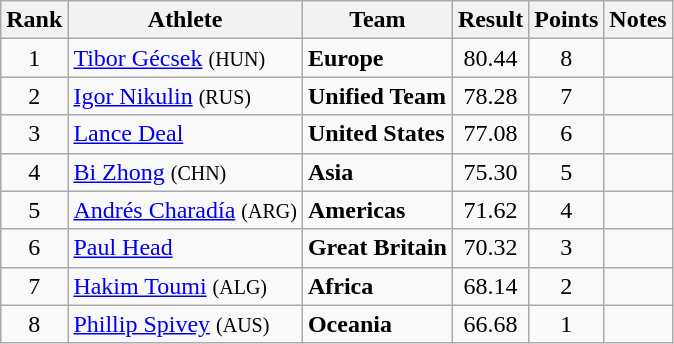<table class="wikitable" style="text-align:center">
<tr>
<th>Rank</th>
<th>Athlete</th>
<th>Team</th>
<th>Result</th>
<th>Points</th>
<th>Notes</th>
</tr>
<tr>
<td>1</td>
<td align="left"><a href='#'>Tibor Gécsek</a> <small>(HUN) </small></td>
<td align=left><strong>Europe</strong></td>
<td>80.44</td>
<td>8</td>
<td></td>
</tr>
<tr>
<td>2</td>
<td align="left"><a href='#'>Igor Nikulin</a> <small>(RUS) </small></td>
<td align=left><strong>Unified Team</strong></td>
<td>78.28</td>
<td>7</td>
<td></td>
</tr>
<tr>
<td>3</td>
<td align="left"><a href='#'>Lance Deal</a></td>
<td align=left><strong>United States</strong></td>
<td>77.08</td>
<td>6</td>
<td></td>
</tr>
<tr>
<td>4</td>
<td align="left"><a href='#'>Bi Zhong</a> <small>(CHN) </small></td>
<td align=left><strong>Asia</strong></td>
<td>75.30</td>
<td>5</td>
<td></td>
</tr>
<tr>
<td>5</td>
<td align="left"><a href='#'>Andrés Charadía</a> <small>(ARG) </small></td>
<td align=left><strong>Americas</strong></td>
<td>71.62</td>
<td>4</td>
<td></td>
</tr>
<tr>
<td>6</td>
<td align="left"><a href='#'>Paul Head</a></td>
<td align=left><strong>Great Britain</strong></td>
<td>70.32</td>
<td>3</td>
<td></td>
</tr>
<tr>
<td>7</td>
<td align="left"><a href='#'>Hakim Toumi</a> <small>(ALG) </small></td>
<td align=left><strong>Africa</strong></td>
<td>68.14</td>
<td>2</td>
<td></td>
</tr>
<tr>
<td>8</td>
<td align="left"><a href='#'>Phillip Spivey</a> <small>(AUS) </small></td>
<td align=left><strong>Oceania</strong></td>
<td>66.68</td>
<td>1</td>
<td></td>
</tr>
</table>
